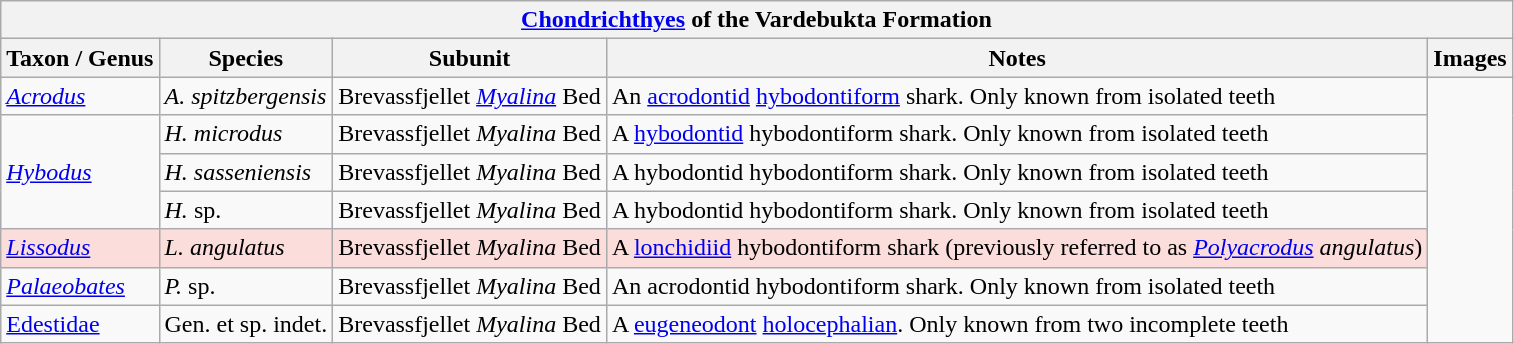<table class="wikitable" align="center">
<tr>
<th colspan="5" align="center"><strong><a href='#'>Chondrichthyes</a> of the Vardebukta Formation</strong></th>
</tr>
<tr>
<th>Taxon / Genus</th>
<th>Species</th>
<th>Subunit</th>
<th>Notes</th>
<th>Images</th>
</tr>
<tr>
<td><em><a href='#'>Acrodus</a></em></td>
<td><em>A. spitzbergensis</em></td>
<td>Brevassfjellet <em><a href='#'>Myalina</a></em> Bed</td>
<td>An <a href='#'>acrodontid</a> <a href='#'>hybodontiform</a> shark. Only known from isolated teeth</td>
<td rowspan="7"></td>
</tr>
<tr>
<td rowspan="3"><em><a href='#'>Hybodus</a></em></td>
<td><em>H. microdus</em></td>
<td>Brevassfjellet <em>Myalina</em> Bed</td>
<td>A <a href='#'>hybodontid</a> hybodontiform shark. Only known from isolated teeth</td>
</tr>
<tr>
<td><em>H. sasseniensis</em></td>
<td>Brevassfjellet <em>Myalina</em> Bed</td>
<td>A hybodontid hybodontiform shark. Only known from isolated teeth</td>
</tr>
<tr>
<td><em>H.</em> sp.</td>
<td>Brevassfjellet <em>Myalina</em> Bed</td>
<td>A hybodontid hybodontiform shark. Only known from isolated teeth</td>
</tr>
<tr>
<td style="background:#fbdddb;"><em><a href='#'>Lissodus</a></em></td>
<td style="background:#fbdddb;"><em>L. angulatus</em></td>
<td style="background:#fbdddb;">Brevassfjellet <em>Myalina</em> Bed</td>
<td style="background:#fbdddb;">A <a href='#'>lonchidiid</a> hybodontiform shark (previously referred to as <em><a href='#'>Polyacrodus</a> angulatus</em>)</td>
</tr>
<tr>
<td><em><a href='#'>Palaeobates</a></em></td>
<td><em>P.</em> sp.</td>
<td>Brevassfjellet <em>Myalina</em> Bed</td>
<td>An acrodontid hybodontiform shark. Only known from isolated teeth</td>
</tr>
<tr>
<td><a href='#'>Edestidae</a></td>
<td>Gen. et sp. indet.</td>
<td>Brevassfjellet <em>Myalina</em> Bed</td>
<td>A <a href='#'>eugeneodont</a> <a href='#'>holocephalian</a>. Only known from two incomplete teeth</td>
</tr>
</table>
